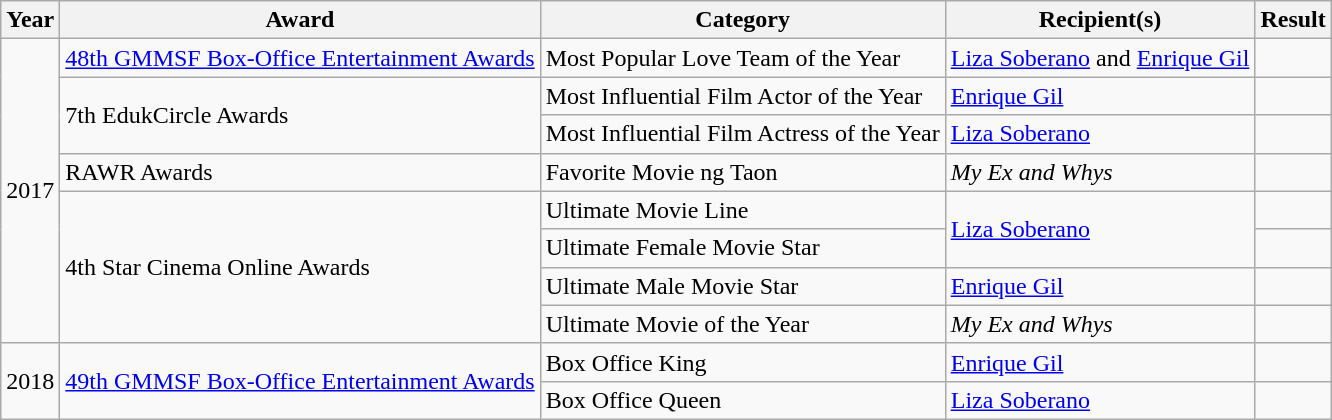<table class="wikitable">
<tr>
<th>Year</th>
<th>Award</th>
<th>Category</th>
<th>Recipient(s)</th>
<th>Result</th>
</tr>
<tr>
<td rowspan=8>2017</td>
<td><a href='#'>48th GMMSF Box-Office Entertainment Awards</a></td>
<td>Most Popular Love Team of the Year</td>
<td><a href='#'>Liza Soberano</a> and <a href='#'>Enrique Gil</a></td>
<td></td>
</tr>
<tr>
<td rowspan=2>7th EdukCircle Awards</td>
<td>Most Influential Film Actor of the Year</td>
<td><a href='#'>Enrique Gil</a></td>
<td></td>
</tr>
<tr>
<td>Most Influential Film Actress of the Year</td>
<td><a href='#'>Liza Soberano</a></td>
<td></td>
</tr>
<tr>
<td>RAWR Awards</td>
<td>Favorite Movie ng Taon</td>
<td><em>My Ex and Whys</em></td>
<td></td>
</tr>
<tr>
<td rowspan=4>4th Star Cinema Online Awards</td>
<td>Ultimate Movie Line</td>
<td rowspan=2><a href='#'>Liza Soberano</a></td>
<td></td>
</tr>
<tr>
<td>Ultimate Female Movie Star</td>
<td></td>
</tr>
<tr>
<td>Ultimate Male Movie Star</td>
<td><a href='#'>Enrique Gil</a></td>
<td></td>
</tr>
<tr>
<td>Ultimate Movie of the Year</td>
<td><em>My Ex and Whys</em></td>
<td></td>
</tr>
<tr>
<td rowspan=2>2018</td>
<td rowspan=2><a href='#'>49th GMMSF Box-Office Entertainment Awards</a></td>
<td>Box Office King</td>
<td><a href='#'>Enrique Gil</a></td>
<td></td>
</tr>
<tr>
<td>Box Office Queen</td>
<td><a href='#'>Liza Soberano</a></td>
<td></td>
</tr>
</table>
